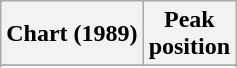<table class="wikitable sortable plainrowheaders" style="text-align:center">
<tr>
<th scope="col">Chart (1989)</th>
<th scope="col">Peak<br>position</th>
</tr>
<tr>
</tr>
<tr>
</tr>
<tr>
</tr>
<tr>
</tr>
</table>
